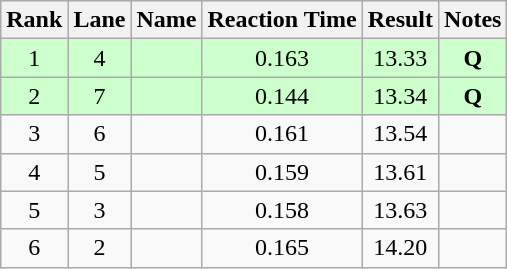<table class="wikitable" style="text-align:center">
<tr>
<th>Rank</th>
<th>Lane</th>
<th>Name</th>
<th>Reaction Time</th>
<th>Result</th>
<th>Notes</th>
</tr>
<tr bgcolor=ccffcc>
<td>1</td>
<td>4</td>
<td align="left"></td>
<td>0.163</td>
<td>13.33</td>
<td><strong>Q</strong></td>
</tr>
<tr bgcolor=ccffcc>
<td>2</td>
<td>7</td>
<td align="left"></td>
<td>0.144</td>
<td>13.34</td>
<td><strong>Q</strong></td>
</tr>
<tr>
<td>3</td>
<td>6</td>
<td align="left"></td>
<td>0.161</td>
<td>13.54</td>
<td></td>
</tr>
<tr>
<td>4</td>
<td>5</td>
<td align="left"></td>
<td>0.159</td>
<td>13.61</td>
<td></td>
</tr>
<tr>
<td>5</td>
<td>3</td>
<td align="left"></td>
<td>0.158</td>
<td>13.63</td>
<td></td>
</tr>
<tr>
<td>6</td>
<td>2</td>
<td align="left"></td>
<td>0.165</td>
<td>14.20</td>
<td></td>
</tr>
</table>
